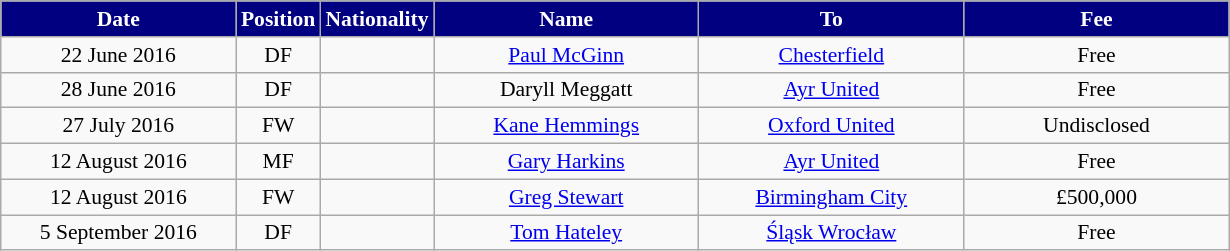<table class="wikitable"  style="text-align:center; font-size:90%; ">
<tr>
<th style="background:#000080; color:white; width:150px;">Date</th>
<th style="background:#000080; color:white; width:45px;">Position</th>
<th style="background:#000080; color:white; width:45px;">Nationality</th>
<th style="background:#000080; color:white; width:170px;">Name</th>
<th style="background:#000080; color:white; width:170px;">To</th>
<th style="background:#000080; color:white; width:170px;">Fee</th>
</tr>
<tr>
<td>22 June 2016</td>
<td>DF</td>
<td></td>
<td><a href='#'>Paul McGinn</a></td>
<td><a href='#'>Chesterfield</a></td>
<td>Free</td>
</tr>
<tr>
<td>28 June 2016</td>
<td>DF</td>
<td></td>
<td>Daryll Meggatt</td>
<td><a href='#'>Ayr United</a></td>
<td>Free</td>
</tr>
<tr>
<td>27 July 2016</td>
<td>FW</td>
<td></td>
<td><a href='#'>Kane Hemmings</a></td>
<td><a href='#'>Oxford United</a></td>
<td>Undisclosed</td>
</tr>
<tr>
<td>12 August 2016</td>
<td>MF</td>
<td></td>
<td><a href='#'>Gary Harkins</a></td>
<td><a href='#'>Ayr United</a></td>
<td>Free</td>
</tr>
<tr>
<td>12 August 2016</td>
<td>FW</td>
<td></td>
<td><a href='#'>Greg Stewart</a></td>
<td><a href='#'>Birmingham City</a></td>
<td>£500,000</td>
</tr>
<tr>
<td>5 September 2016</td>
<td>DF</td>
<td></td>
<td><a href='#'>Tom Hateley</a></td>
<td><a href='#'>Śląsk Wrocław</a></td>
<td>Free</td>
</tr>
</table>
